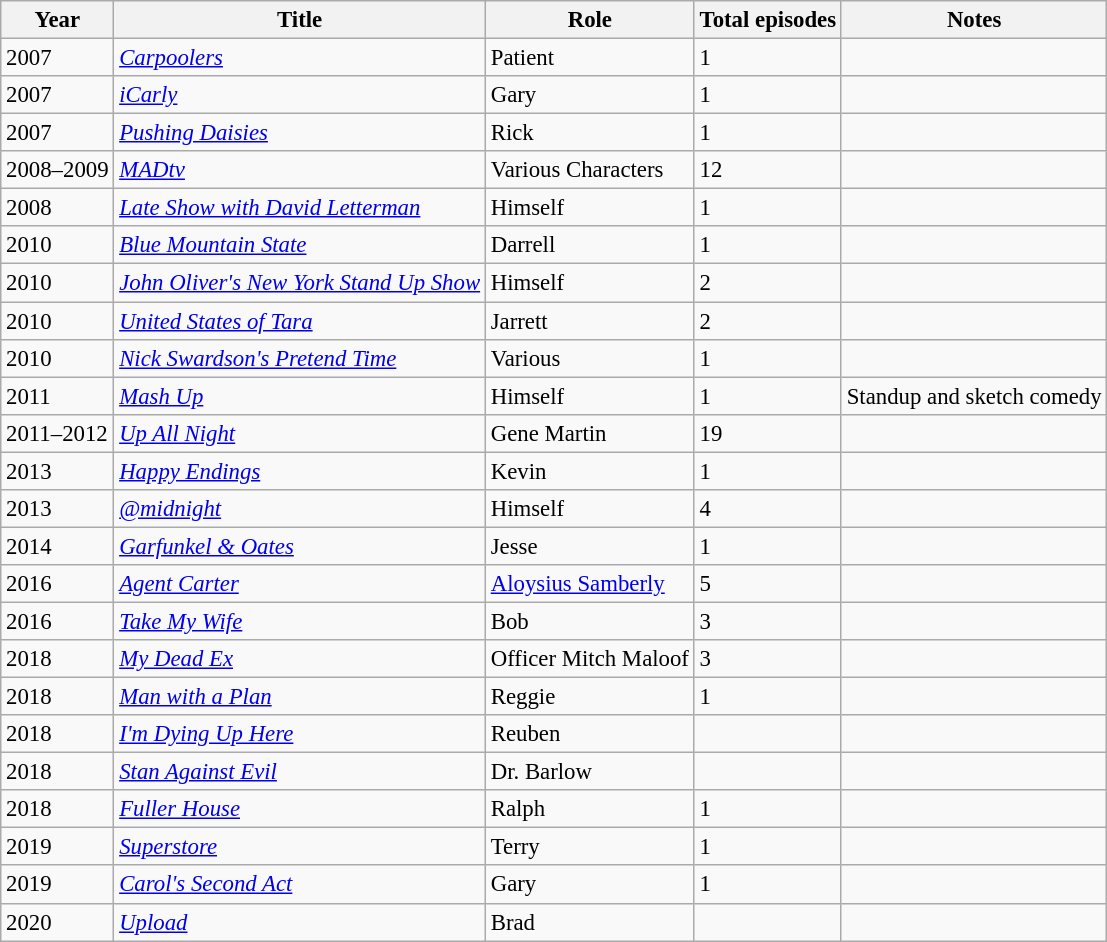<table class="wikitable" style="font-size: 95%;">
<tr>
<th>Year</th>
<th>Title</th>
<th>Role</th>
<th>Total episodes</th>
<th>Notes</th>
</tr>
<tr>
<td>2007</td>
<td><em><a href='#'>Carpoolers</a></em></td>
<td>Patient</td>
<td>1</td>
<td></td>
</tr>
<tr>
<td>2007</td>
<td><em><a href='#'>iCarly</a></em></td>
<td>Gary</td>
<td>1</td>
<td></td>
</tr>
<tr>
<td>2007</td>
<td><em><a href='#'>Pushing Daisies</a></em></td>
<td>Rick</td>
<td>1</td>
<td></td>
</tr>
<tr>
<td>2008–2009</td>
<td><em><a href='#'>MADtv</a></em></td>
<td>Various Characters</td>
<td>12</td>
<td></td>
</tr>
<tr>
<td>2008</td>
<td><em><a href='#'>Late Show with David Letterman</a></em></td>
<td>Himself</td>
<td>1</td>
<td></td>
</tr>
<tr>
<td>2010</td>
<td><em><a href='#'>Blue Mountain State</a></em></td>
<td>Darrell</td>
<td>1</td>
<td></td>
</tr>
<tr>
<td>2010</td>
<td><em><a href='#'>John Oliver's New York Stand Up Show</a></em></td>
<td>Himself</td>
<td>2</td>
<td></td>
</tr>
<tr>
<td>2010</td>
<td><em><a href='#'>United States of Tara</a></em></td>
<td>Jarrett</td>
<td>2</td>
<td></td>
</tr>
<tr>
<td>2010</td>
<td><em><a href='#'>Nick Swardson's Pretend Time</a></em></td>
<td>Various</td>
<td>1</td>
<td></td>
</tr>
<tr>
<td>2011</td>
<td><em><a href='#'>Mash Up</a></em></td>
<td>Himself</td>
<td>1</td>
<td>Standup and sketch comedy</td>
</tr>
<tr>
<td>2011–2012</td>
<td><em><a href='#'>Up All Night</a></em></td>
<td>Gene Martin</td>
<td>19</td>
<td></td>
</tr>
<tr>
<td>2013</td>
<td><em><a href='#'>Happy Endings</a></em></td>
<td>Kevin</td>
<td>1</td>
<td></td>
</tr>
<tr>
<td>2013</td>
<td><em><a href='#'>@midnight</a></em></td>
<td>Himself</td>
<td>4</td>
<td></td>
</tr>
<tr>
<td>2014</td>
<td><em><a href='#'>Garfunkel & Oates</a></em></td>
<td>Jesse</td>
<td>1</td>
<td></td>
</tr>
<tr>
<td>2016</td>
<td><em><a href='#'>Agent Carter</a></em></td>
<td><a href='#'>Aloysius Samberly</a></td>
<td>5</td>
<td></td>
</tr>
<tr>
<td>2016</td>
<td><em><a href='#'>Take My Wife</a></em></td>
<td>Bob</td>
<td>3</td>
<td></td>
</tr>
<tr>
<td>2018</td>
<td><em><a href='#'>My Dead Ex</a></em></td>
<td>Officer Mitch Maloof</td>
<td>3</td>
<td></td>
</tr>
<tr>
<td>2018</td>
<td><em><a href='#'>Man with a Plan</a></em></td>
<td>Reggie</td>
<td>1</td>
<td></td>
</tr>
<tr>
<td>2018</td>
<td><em><a href='#'>I'm Dying Up Here</a></em></td>
<td>Reuben</td>
<td></td>
<td></td>
</tr>
<tr>
<td>2018</td>
<td><em><a href='#'>Stan Against Evil</a></em></td>
<td>Dr. Barlow</td>
<td></td>
<td></td>
</tr>
<tr>
<td>2018</td>
<td><em><a href='#'>Fuller House</a></em></td>
<td>Ralph</td>
<td>1</td>
<td></td>
</tr>
<tr>
<td>2019</td>
<td><em><a href='#'>Superstore</a></em></td>
<td>Terry</td>
<td>1</td>
<td></td>
</tr>
<tr>
<td>2019</td>
<td><em><a href='#'>Carol's Second Act</a></em></td>
<td>Gary</td>
<td>1</td>
<td></td>
</tr>
<tr>
<td>2020</td>
<td><em><a href='#'>Upload</a></em></td>
<td>Brad</td>
<td></td>
<td></td>
</tr>
</table>
